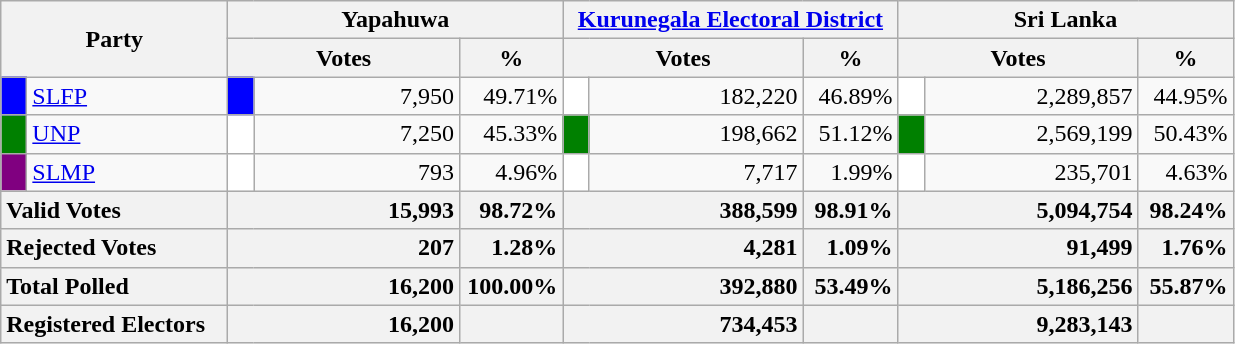<table class="wikitable">
<tr>
<th colspan="2" width="144px"rowspan="2">Party</th>
<th colspan="3" width="216px">Yapahuwa</th>
<th colspan="3" width="216px"><a href='#'>Kurunegala Electoral District</a></th>
<th colspan="3" width="216px">Sri Lanka</th>
</tr>
<tr>
<th colspan="2" width="144px">Votes</th>
<th>%</th>
<th colspan="2" width="144px">Votes</th>
<th>%</th>
<th colspan="2" width="144px">Votes</th>
<th>%</th>
</tr>
<tr>
<td style="background-color:blue;" width="10px"></td>
<td style="text-align:left;"><a href='#'>SLFP</a></td>
<td style="background-color:blue;" width="10px"></td>
<td style="text-align:right;">7,950</td>
<td style="text-align:right;">49.71%</td>
<td style="background-color:white;" width="10px"></td>
<td style="text-align:right;">182,220</td>
<td style="text-align:right;">46.89%</td>
<td style="background-color:white;" width="10px"></td>
<td style="text-align:right;">2,289,857</td>
<td style="text-align:right;">44.95%</td>
</tr>
<tr>
<td style="background-color:green;" width="10px"></td>
<td style="text-align:left;"><a href='#'>UNP</a></td>
<td style="background-color:white;" width="10px"></td>
<td style="text-align:right;">7,250</td>
<td style="text-align:right;">45.33%</td>
<td style="background-color:green;" width="10px"></td>
<td style="text-align:right;">198,662</td>
<td style="text-align:right;">51.12%</td>
<td style="background-color:green;" width="10px"></td>
<td style="text-align:right;">2,569,199</td>
<td style="text-align:right;">50.43%</td>
</tr>
<tr>
<td style="background-color:purple;" width="10px"></td>
<td style="text-align:left;"><a href='#'>SLMP</a></td>
<td style="background-color:white;" width="10px"></td>
<td style="text-align:right;">793</td>
<td style="text-align:right;">4.96%</td>
<td style="background-color:white;" width="10px"></td>
<td style="text-align:right;">7,717</td>
<td style="text-align:right;">1.99%</td>
<td style="background-color:white;" width="10px"></td>
<td style="text-align:right;">235,701</td>
<td style="text-align:right;">4.63%</td>
</tr>
<tr>
<th colspan="2" width="144px"style="text-align:left;">Valid Votes</th>
<th style="text-align:right;"colspan="2" width="144px">15,993</th>
<th style="text-align:right;">98.72%</th>
<th style="text-align:right;"colspan="2" width="144px">388,599</th>
<th style="text-align:right;">98.91%</th>
<th style="text-align:right;"colspan="2" width="144px">5,094,754</th>
<th style="text-align:right;">98.24%</th>
</tr>
<tr>
<th colspan="2" width="144px"style="text-align:left;">Rejected Votes</th>
<th style="text-align:right;"colspan="2" width="144px">207</th>
<th style="text-align:right;">1.28%</th>
<th style="text-align:right;"colspan="2" width="144px">4,281</th>
<th style="text-align:right;">1.09%</th>
<th style="text-align:right;"colspan="2" width="144px">91,499</th>
<th style="text-align:right;">1.76%</th>
</tr>
<tr>
<th colspan="2" width="144px"style="text-align:left;">Total Polled</th>
<th style="text-align:right;"colspan="2" width="144px">16,200</th>
<th style="text-align:right;">100.00%</th>
<th style="text-align:right;"colspan="2" width="144px">392,880</th>
<th style="text-align:right;">53.49%</th>
<th style="text-align:right;"colspan="2" width="144px">5,186,256</th>
<th style="text-align:right;">55.87%</th>
</tr>
<tr>
<th colspan="2" width="144px"style="text-align:left;">Registered Electors</th>
<th style="text-align:right;"colspan="2" width="144px">16,200</th>
<th></th>
<th style="text-align:right;"colspan="2" width="144px">734,453</th>
<th></th>
<th style="text-align:right;"colspan="2" width="144px">9,283,143</th>
<th></th>
</tr>
</table>
